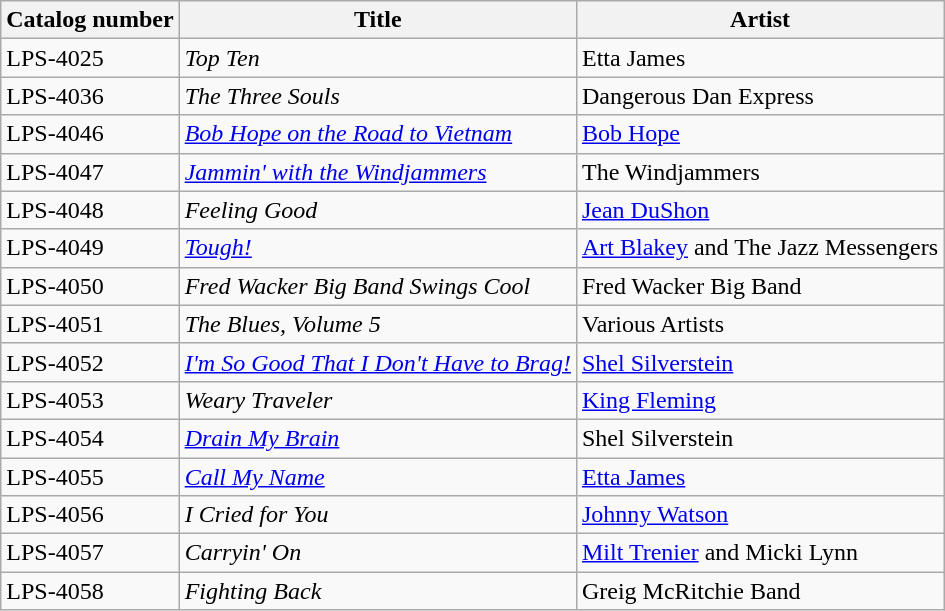<table align="center" | class="wikitable sortable" | bgcolor="#CCCCCC">
<tr>
<th>Catalog number</th>
<th>Title</th>
<th>Artist</th>
</tr>
<tr>
<td>LPS-4025</td>
<td><em>Top Ten</em></td>
<td>Etta James</td>
</tr>
<tr>
<td>LPS-4036</td>
<td><em>The Three Souls</em></td>
<td>Dangerous Dan Express</td>
</tr>
<tr>
<td>LPS-4046</td>
<td><em><a href='#'>Bob Hope on the Road to Vietnam</a></em></td>
<td><a href='#'>Bob Hope</a></td>
</tr>
<tr>
<td>LPS-4047</td>
<td><em><a href='#'>Jammin' with the Windjammers</a></em></td>
<td>The Windjammers</td>
</tr>
<tr>
<td>LPS-4048</td>
<td><em>Feeling Good</em></td>
<td><a href='#'>Jean DuShon</a></td>
</tr>
<tr>
<td>LPS-4049</td>
<td><em><a href='#'>Tough!</a></em></td>
<td><a href='#'>Art Blakey</a> and The Jazz Messengers</td>
</tr>
<tr>
<td>LPS-4050</td>
<td><em>Fred Wacker Big Band Swings Cool</em></td>
<td>Fred Wacker Big Band</td>
</tr>
<tr>
<td>LPS-4051</td>
<td><em>The Blues, Volume 5</em></td>
<td>Various Artists</td>
</tr>
<tr>
<td>LPS-4052</td>
<td><em><a href='#'>I'm So Good That I Don't Have to Brag!</a></em></td>
<td><a href='#'>Shel Silverstein</a></td>
</tr>
<tr>
<td>LPS-4053</td>
<td><em>Weary Traveler</em></td>
<td><a href='#'>King Fleming</a></td>
</tr>
<tr>
<td>LPS-4054</td>
<td><em><a href='#'>Drain My Brain</a></em></td>
<td>Shel Silverstein</td>
</tr>
<tr>
<td>LPS-4055</td>
<td><em><a href='#'>Call My Name</a></em></td>
<td><a href='#'>Etta James</a></td>
</tr>
<tr>
<td>LPS-4056</td>
<td><em>I Cried for You</em></td>
<td><a href='#'>Johnny Watson</a></td>
</tr>
<tr>
<td>LPS-4057</td>
<td><em>Carryin' On</em></td>
<td><a href='#'>Milt Trenier</a> and Micki Lynn</td>
</tr>
<tr>
<td>LPS-4058</td>
<td><em>Fighting Back</em></td>
<td>Greig McRitchie Band</td>
</tr>
</table>
